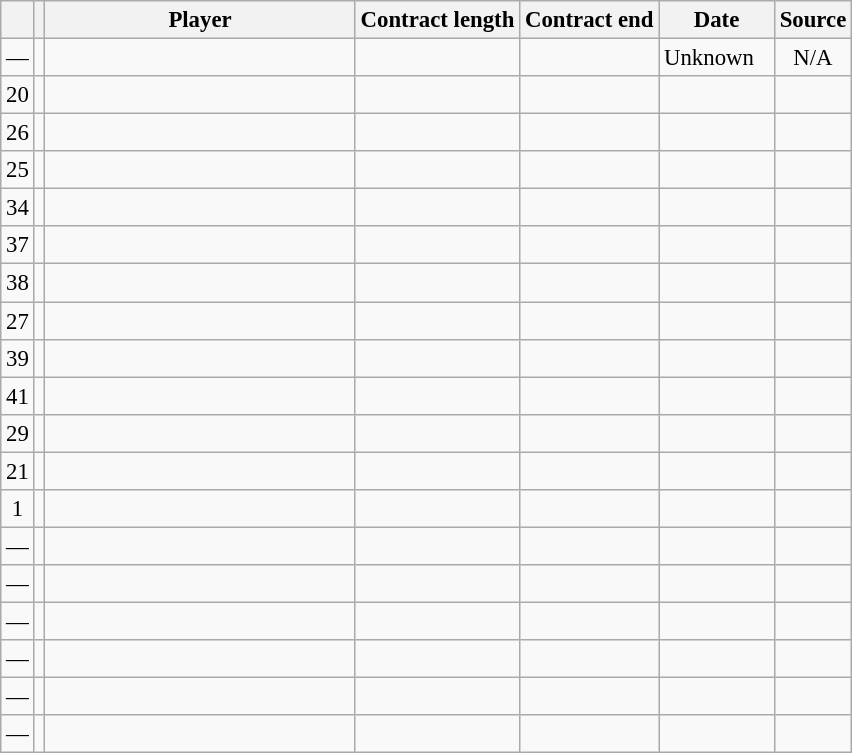<table class="wikitable plainrowheaders sortable" style="font-size:95%">
<tr>
<th></th>
<th></th>
<th scope="col" style="width:200px;">Player</th>
<th>Contract length</th>
<th>Contract end</th>
<th scope="col" style="width:70px;">Date</th>
<th>Source</th>
</tr>
<tr>
<td align=center>—</td>
<td></td>
<td></td>
<td></td>
<td></td>
<td>Unknown</td>
<td align=center>N/A</td>
</tr>
<tr>
<td align=center>20</td>
<td></td>
<td></td>
<td></td>
<td></td>
<td></td>
<td align=center></td>
</tr>
<tr>
<td align=center>26</td>
<td></td>
<td></td>
<td></td>
<td></td>
<td></td>
<td align=center></td>
</tr>
<tr>
<td align=center>25</td>
<td></td>
<td></td>
<td></td>
<td></td>
<td></td>
<td align=center></td>
</tr>
<tr>
<td align=center>34</td>
<td></td>
<td></td>
<td></td>
<td></td>
<td></td>
<td align=center></td>
</tr>
<tr>
<td align=center>37</td>
<td></td>
<td></td>
<td></td>
<td></td>
<td></td>
<td align=center></td>
</tr>
<tr>
<td align=center>38</td>
<td></td>
<td></td>
<td></td>
<td></td>
<td></td>
<td align=center></td>
</tr>
<tr>
<td align=center>27</td>
<td></td>
<td></td>
<td></td>
<td></td>
<td></td>
<td align=center></td>
</tr>
<tr>
<td align=center>39</td>
<td></td>
<td></td>
<td></td>
<td></td>
<td></td>
<td align=center></td>
</tr>
<tr>
<td align=center>41</td>
<td></td>
<td></td>
<td></td>
<td></td>
<td></td>
<td align=center></td>
</tr>
<tr>
<td align=center>29</td>
<td></td>
<td></td>
<td></td>
<td></td>
<td></td>
<td align=center></td>
</tr>
<tr>
<td align=center>21</td>
<td></td>
<td></td>
<td></td>
<td></td>
<td></td>
<td align=center></td>
</tr>
<tr>
<td align=center>1</td>
<td></td>
<td></td>
<td></td>
<td></td>
<td></td>
<td align=center></td>
</tr>
<tr>
<td align=center>—</td>
<td></td>
<td></td>
<td></td>
<td></td>
<td></td>
<td align=center></td>
</tr>
<tr>
<td align=center>—</td>
<td></td>
<td></td>
<td></td>
<td></td>
<td></td>
<td align=center></td>
</tr>
<tr>
<td align=center>—</td>
<td></td>
<td></td>
<td></td>
<td></td>
<td></td>
<td align=center></td>
</tr>
<tr>
<td align=center>—</td>
<td></td>
<td></td>
<td></td>
<td></td>
<td></td>
<td align=center></td>
</tr>
<tr>
<td align=center>—</td>
<td></td>
<td></td>
<td></td>
<td></td>
<td></td>
<td align=center></td>
</tr>
<tr>
<td align=center>—</td>
<td></td>
<td></td>
<td></td>
<td></td>
<td></td>
<td align=center></td>
</tr>
</table>
